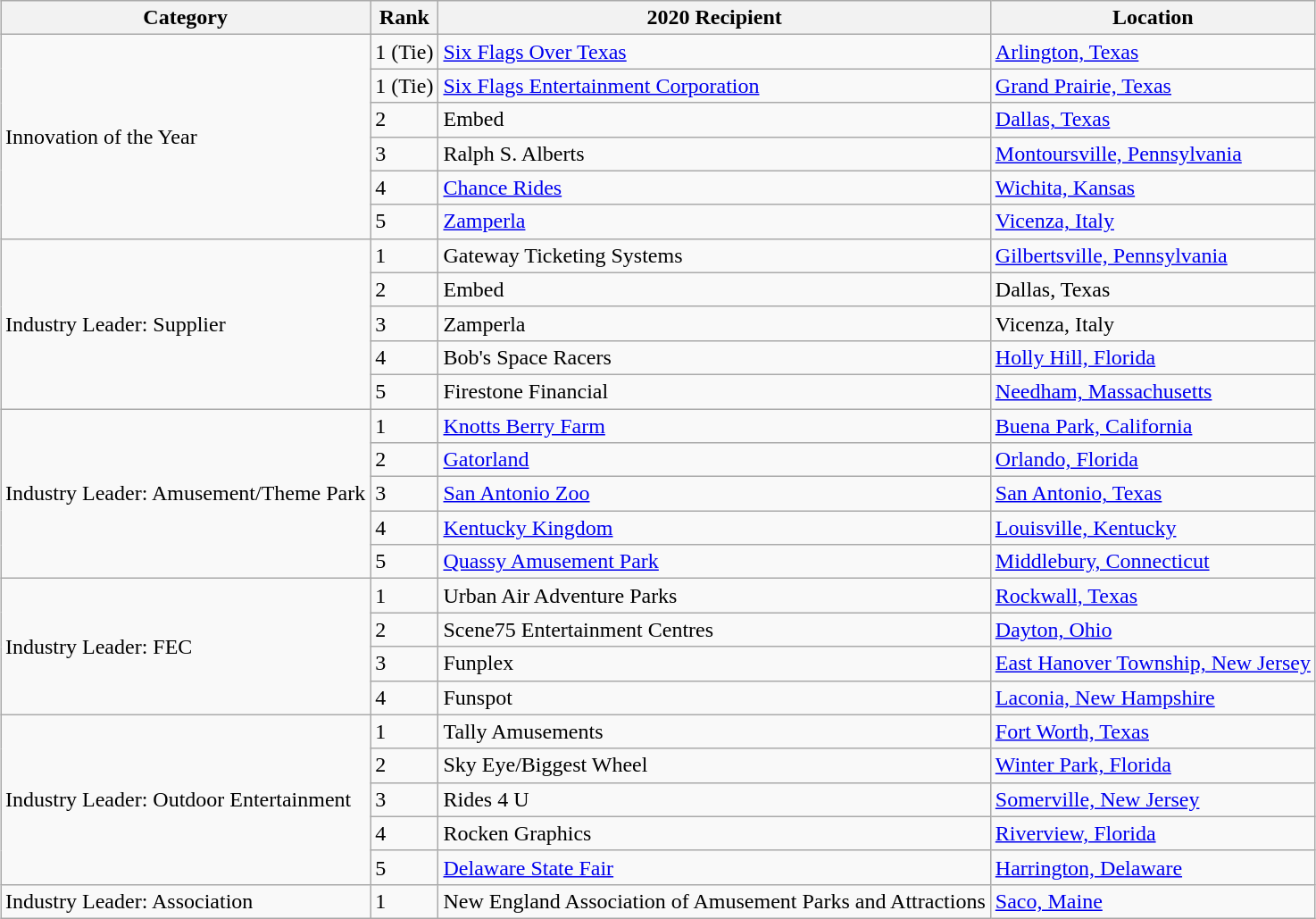<table class="wikitable sortable" style="margin:1em auto;">
<tr>
<th>Category</th>
<th>Rank</th>
<th>2020 Recipient</th>
<th>Location</th>
</tr>
<tr>
<td rowspan="6">Innovation of the Year</td>
<td>1 (Tie)</td>
<td><a href='#'>Six Flags Over Texas</a></td>
<td><a href='#'>Arlington, Texas</a></td>
</tr>
<tr>
<td>1 (Tie)</td>
<td><a href='#'>Six Flags Entertainment Corporation</a></td>
<td><a href='#'>Grand Prairie, Texas</a></td>
</tr>
<tr>
<td>2</td>
<td>Embed</td>
<td><a href='#'>Dallas, Texas</a></td>
</tr>
<tr>
<td>3</td>
<td>Ralph S. Alberts</td>
<td><a href='#'>Montoursville, Pennsylvania</a></td>
</tr>
<tr>
<td>4</td>
<td><a href='#'>Chance Rides</a></td>
<td><a href='#'>Wichita, Kansas</a></td>
</tr>
<tr>
<td>5</td>
<td><a href='#'>Zamperla</a></td>
<td><a href='#'>Vicenza, Italy</a></td>
</tr>
<tr>
<td rowspan="5">Industry Leader: Supplier</td>
<td>1</td>
<td>Gateway Ticketing Systems</td>
<td><a href='#'>Gilbertsville, Pennsylvania</a></td>
</tr>
<tr>
<td>2</td>
<td>Embed</td>
<td>Dallas, Texas</td>
</tr>
<tr>
<td>3</td>
<td>Zamperla</td>
<td>Vicenza, Italy</td>
</tr>
<tr>
<td>4</td>
<td>Bob's Space Racers</td>
<td><a href='#'>Holly Hill, Florida</a></td>
</tr>
<tr>
<td>5</td>
<td>Firestone Financial</td>
<td><a href='#'>Needham, Massachusetts</a></td>
</tr>
<tr>
<td rowspan="5">Industry Leader: Amusement/Theme Park</td>
<td>1</td>
<td><a href='#'>Knotts Berry Farm</a></td>
<td><a href='#'>Buena Park, California</a></td>
</tr>
<tr>
<td>2</td>
<td><a href='#'>Gatorland</a></td>
<td><a href='#'>Orlando, Florida</a></td>
</tr>
<tr>
<td>3</td>
<td><a href='#'>San Antonio Zoo</a></td>
<td><a href='#'>San Antonio, Texas</a></td>
</tr>
<tr>
<td>4</td>
<td><a href='#'>Kentucky Kingdom</a></td>
<td><a href='#'>Louisville, Kentucky</a></td>
</tr>
<tr>
<td>5</td>
<td><a href='#'>Quassy Amusement Park</a></td>
<td><a href='#'>Middlebury, Connecticut</a></td>
</tr>
<tr>
<td rowspan="4">Industry Leader: FEC</td>
<td>1</td>
<td>Urban Air Adventure Parks</td>
<td><a href='#'>Rockwall, Texas</a></td>
</tr>
<tr>
<td>2</td>
<td>Scene75 Entertainment Centres</td>
<td><a href='#'>Dayton, Ohio</a></td>
</tr>
<tr>
<td>3</td>
<td>Funplex</td>
<td><a href='#'>East Hanover Township, New Jersey</a></td>
</tr>
<tr>
<td>4</td>
<td>Funspot</td>
<td><a href='#'>Laconia, New Hampshire</a></td>
</tr>
<tr>
<td rowspan="5">Industry Leader: Outdoor Entertainment</td>
<td>1</td>
<td>Tally Amusements</td>
<td><a href='#'>Fort Worth, Texas</a></td>
</tr>
<tr>
<td>2</td>
<td>Sky Eye/Biggest Wheel</td>
<td><a href='#'>Winter Park, Florida</a></td>
</tr>
<tr>
<td>3</td>
<td>Rides 4 U</td>
<td><a href='#'>Somerville, New Jersey</a></td>
</tr>
<tr>
<td>4</td>
<td>Rocken Graphics</td>
<td><a href='#'>Riverview, Florida</a></td>
</tr>
<tr>
<td>5</td>
<td><a href='#'>Delaware State Fair</a></td>
<td><a href='#'>Harrington, Delaware</a></td>
</tr>
<tr>
<td>Industry Leader: Association</td>
<td>1</td>
<td>New England Association of Amusement Parks and Attractions</td>
<td><a href='#'>Saco, Maine</a></td>
</tr>
</table>
